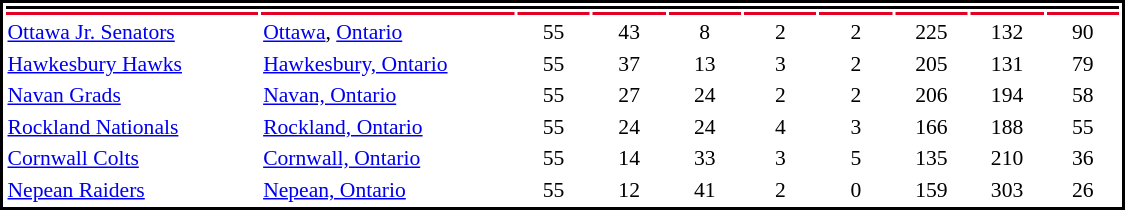<table cellpadding="0">
<tr align="center" style="vertical-align: top">
<td></td>
<td><br><table cellpadding="1" width="750px" style="font-size: 90%; text-align:center; border: 2px solid black;">
<tr bgcolor="#000000">
<th colspan="12"></th>
</tr>
<tr>
<th style="background: #E30022; width:8em"></th>
<th style="background: #E30022; width:8em"></th>
<th style="background: #E30022; width:2.2em"></th>
<th style="background: #E30022; width:2.2em"></th>
<th style="background: #E30022; width:2.2em"></th>
<th style="background: #E30022; width:2.2em"></th>
<th style="background: #E30022; width:2.2em"></th>
<th style="background: #E30022; width:2.2em"></th>
<th style="background: #E30022; width:2.2em"></th>
<th style="background: #E30022; width:2.2em"></th>
</tr>
<tr>
<td align=left><a href='#'>Ottawa Jr. Senators</a></td>
<td align=left><a href='#'>Ottawa</a>, <a href='#'>Ontario</a></td>
<td>55</td>
<td>43</td>
<td>8</td>
<td>2</td>
<td>2</td>
<td>225</td>
<td>132</td>
<td>90</td>
</tr>
<tr>
<td align=left><a href='#'>Hawkesbury Hawks</a></td>
<td align=left><a href='#'>Hawkesbury, Ontario</a></td>
<td>55</td>
<td>37</td>
<td>13</td>
<td>3</td>
<td>2</td>
<td>205</td>
<td>131</td>
<td>79</td>
</tr>
<tr>
<td align=left><a href='#'>Navan Grads</a></td>
<td align=left><a href='#'>Navan, Ontario</a></td>
<td>55</td>
<td>27</td>
<td>24</td>
<td>2</td>
<td>2</td>
<td>206</td>
<td>194</td>
<td>58</td>
</tr>
<tr>
<td align=left><a href='#'>Rockland Nationals</a></td>
<td align=left><a href='#'>Rockland, Ontario</a></td>
<td>55</td>
<td>24</td>
<td>24</td>
<td>4</td>
<td>3</td>
<td>166</td>
<td>188</td>
<td>55</td>
</tr>
<tr>
<td align=left><a href='#'>Cornwall Colts</a></td>
<td align=left><a href='#'>Cornwall, Ontario</a></td>
<td>55</td>
<td>14</td>
<td>33</td>
<td>3</td>
<td>5</td>
<td>135</td>
<td>210</td>
<td>36</td>
</tr>
<tr>
<td align=left><a href='#'>Nepean Raiders</a></td>
<td align=left><a href='#'>Nepean, Ontario</a></td>
<td>55</td>
<td>12</td>
<td>41</td>
<td>2</td>
<td>0</td>
<td>159</td>
<td>303</td>
<td>26</td>
</tr>
</table>
</td>
</tr>
</table>
